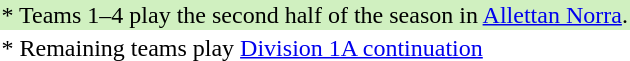<table>
<tr style="background: #D0F0C0;">
<td>* Teams 1–4 play the second half of the season in <a href='#'>Allettan Norra</a>.</td>
</tr>
<tr>
<td>* Remaining teams play <a href='#'>Division 1A continuation</a></td>
</tr>
</table>
